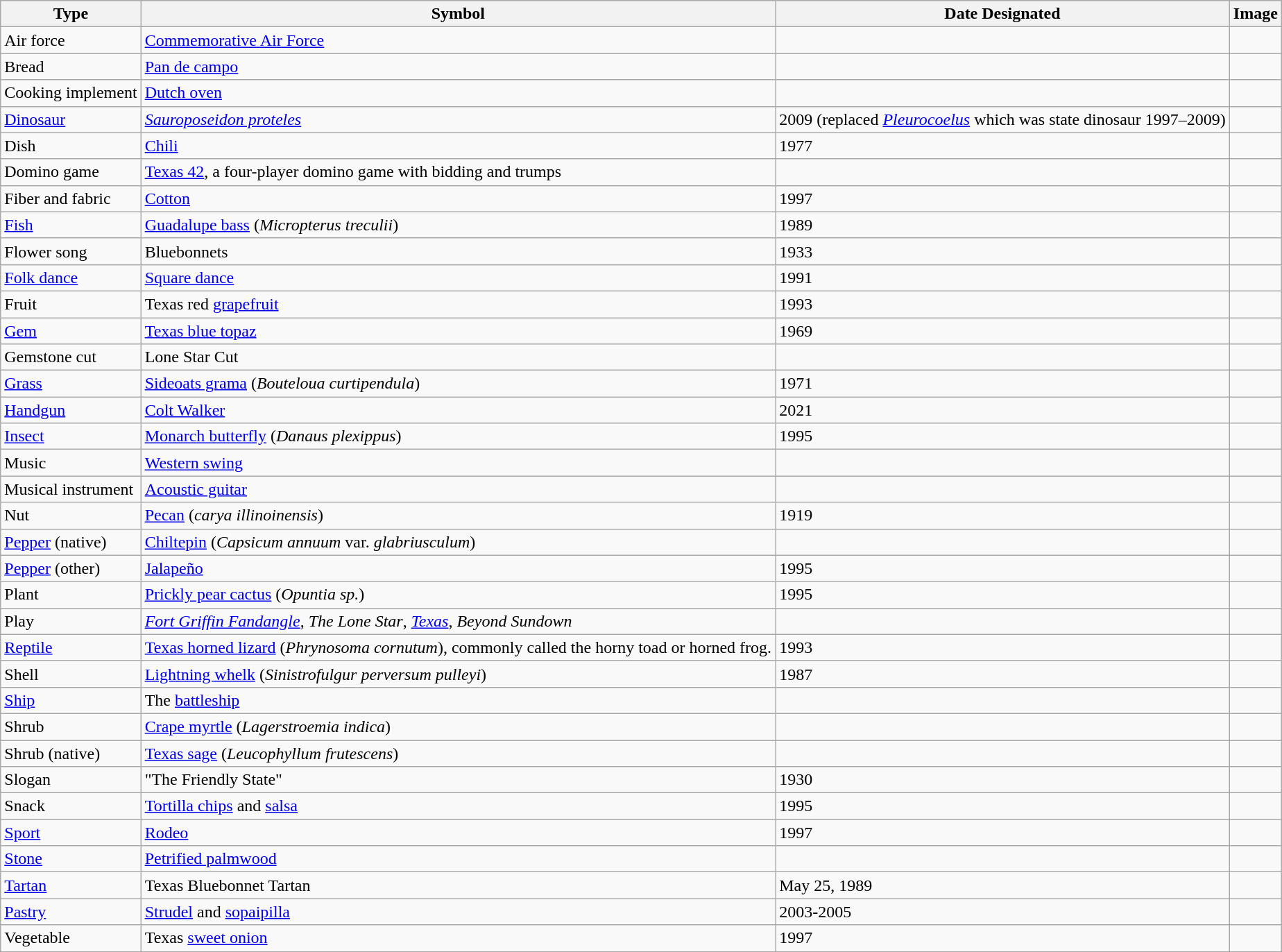<table class="wikitable sortable">
<tr>
<th>Type</th>
<th>Symbol</th>
<th>Date Designated</th>
<th>Image</th>
</tr>
<tr>
<td>Air force</td>
<td><a href='#'>Commemorative Air Force</a></td>
<td></td>
<td></td>
</tr>
<tr>
<td>Bread</td>
<td><a href='#'>Pan de campo</a></td>
<td></td>
<td></td>
</tr>
<tr>
<td>Cooking implement</td>
<td><a href='#'>Dutch oven</a></td>
<td></td>
<td align="center"></td>
</tr>
<tr>
<td><a href='#'>Dinosaur</a></td>
<td><em><a href='#'>Sauroposeidon proteles</a></em></td>
<td>2009 (replaced <em><a href='#'>Pleurocoelus</a></em> which was state dinosaur 1997–2009)</td>
<td></td>
</tr>
<tr>
<td>Dish</td>
<td><a href='#'>Chili</a></td>
<td>1977</td>
<td align="center"></td>
</tr>
<tr>
<td>Domino game</td>
<td><a href='#'>Texas 42</a>, a four-player domino game with bidding and trumps</td>
<td></td>
<td></td>
</tr>
<tr>
<td>Fiber and fabric</td>
<td><a href='#'>Cotton</a></td>
<td>1997</td>
<td align="center"></td>
</tr>
<tr>
<td><a href='#'>Fish</a></td>
<td><a href='#'>Guadalupe bass</a> (<em>Micropterus treculii</em>)</td>
<td>1989</td>
<td align="center"></td>
</tr>
<tr>
<td>Flower song</td>
<td>Bluebonnets</td>
<td>1933</td>
<td></td>
</tr>
<tr>
<td><a href='#'>Folk dance</a></td>
<td><a href='#'>Square dance</a></td>
<td>1991</td>
<td></td>
</tr>
<tr>
<td>Fruit</td>
<td>Texas red <a href='#'>grapefruit</a></td>
<td>1993</td>
<td align="center"></td>
</tr>
<tr>
<td><a href='#'>Gem</a></td>
<td><a href='#'>Texas blue topaz</a></td>
<td>1969</td>
<td></td>
</tr>
<tr>
<td>Gemstone cut</td>
<td>Lone Star Cut</td>
<td></td>
<td align="center"></td>
</tr>
<tr>
<td><a href='#'>Grass</a></td>
<td><a href='#'>Sideoats grama</a> (<em>Bouteloua curtipendula</em>)</td>
<td>1971</td>
<td align="center"></td>
</tr>
<tr>
<td><a href='#'>Handgun</a></td>
<td><a href='#'>Colt Walker</a></td>
<td>2021</td>
<td align="center"></td>
</tr>
<tr>
<td><a href='#'>Insect</a></td>
<td><a href='#'>Monarch butterfly</a> (<em>Danaus plexippus</em>)</td>
<td>1995</td>
<td align="center"></td>
</tr>
<tr>
<td>Music</td>
<td><a href='#'>Western swing</a></td>
<td></td>
<td></td>
</tr>
<tr>
<td>Musical instrument</td>
<td><a href='#'>Acoustic guitar</a></td>
<td></td>
<td align="center"></td>
</tr>
<tr>
<td>Nut</td>
<td><a href='#'>Pecan</a> (<em>carya illinoinensis</em>)</td>
<td>1919</td>
<td align="center"></td>
</tr>
<tr>
<td><a href='#'>Pepper</a> (native)</td>
<td><a href='#'>Chiltepin</a> (<em>Capsicum annuum</em> var. <em>glabriusculum</em>)</td>
<td></td>
<td align="center"></td>
</tr>
<tr>
<td><a href='#'>Pepper</a> (other)</td>
<td><a href='#'>Jalapeño</a></td>
<td>1995</td>
<td align="center"></td>
</tr>
<tr>
<td>Plant</td>
<td><a href='#'>Prickly pear cactus</a> (<em>Opuntia sp.</em>)</td>
<td>1995</td>
<td align="center"></td>
</tr>
<tr>
<td>Play</td>
<td><em><a href='#'>Fort Griffin Fandangle</a></em>, <em>The Lone Star</em>, <em><a href='#'>Texas</a></em>, <em>Beyond Sundown</em></td>
<td></td>
<td></td>
</tr>
<tr>
<td><a href='#'>Reptile</a></td>
<td><a href='#'>Texas horned lizard</a> (<em>Phrynosoma cornutum</em>), commonly called the horny toad or horned frog.</td>
<td>1993</td>
<td align="center"></td>
</tr>
<tr>
<td>Shell</td>
<td><a href='#'>Lightning whelk</a> (<em>Sinistrofulgur perversum pulleyi</em>)</td>
<td>1987</td>
<td align="center"></td>
</tr>
<tr>
<td><a href='#'>Ship</a></td>
<td>The <a href='#'>battleship</a> </td>
<td></td>
<td align="center"></td>
</tr>
<tr>
<td>Shrub</td>
<td><a href='#'>Crape myrtle</a> (<em>Lagerstroemia indica</em>)</td>
<td></td>
<td align="center"></td>
</tr>
<tr>
<td>Shrub (native)</td>
<td><a href='#'>Texas sage</a> (<em>Leucophyllum frutescens</em>)</td>
<td></td>
<td align="center"></td>
</tr>
<tr>
<td>Slogan</td>
<td>"The Friendly State"</td>
<td>1930</td>
<td></td>
</tr>
<tr>
<td>Snack</td>
<td><a href='#'>Tortilla chips</a> and <a href='#'>salsa</a></td>
<td>1995</td>
<td></td>
</tr>
<tr>
<td><a href='#'>Sport</a></td>
<td><a href='#'>Rodeo</a></td>
<td>1997 </td>
<td align="center"></td>
</tr>
<tr>
<td><a href='#'>Stone</a></td>
<td><a href='#'>Petrified palmwood</a></td>
<td></td>
<td align="center"></td>
</tr>
<tr>
<td><a href='#'>Tartan</a></td>
<td>Texas Bluebonnet Tartan</td>
<td>May 25, 1989</td>
<td align="center"></td>
</tr>
<tr>
<td><a href='#'>Pastry</a></td>
<td><a href='#'>Strudel</a> and <a href='#'>sopaipilla</a></td>
<td>2003-2005</td>
<td></td>
</tr>
<tr>
<td>Vegetable</td>
<td>Texas <a href='#'>sweet onion</a></td>
<td>1997</td>
<td></td>
</tr>
</table>
